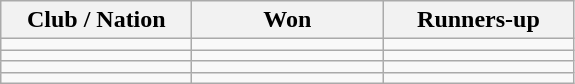<table class="wikitable sortable">
<tr>
<th width="120">Club / Nation</th>
<th width="120">Won</th>
<th width="120">Runners-up</th>
</tr>
<tr>
<td></td>
<td></td>
<td></td>
</tr>
<tr>
<td></td>
<td></td>
<td></td>
</tr>
<tr>
<td></td>
<td></td>
<td></td>
</tr>
<tr>
<td></td>
<td></td>
<td></td>
</tr>
</table>
